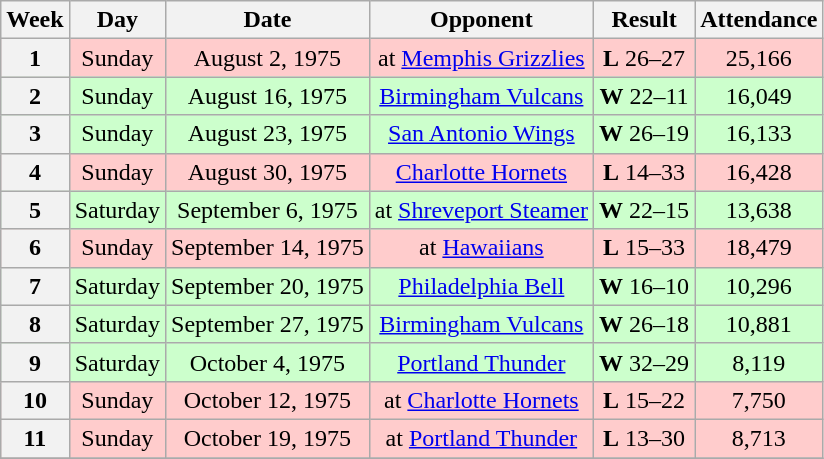<table class="wikitable">
<tr>
<th>Week</th>
<th>Day</th>
<th>Date</th>
<th>Opponent</th>
<th>Result</th>
<th>Attendance</th>
</tr>
<tr --- align="center" bgcolor="#FFCCCC">
<th>1</th>
<td>Sunday</td>
<td>August 2, 1975</td>
<td>at <a href='#'>Memphis Grizzlies</a></td>
<td><strong>L</strong> 26–27</td>
<td>25,166</td>
</tr>
<tr --- align="center" bgcolor="#CCFFCC">
<th>2</th>
<td>Sunday</td>
<td>August 16, 1975</td>
<td><a href='#'>Birmingham Vulcans</a></td>
<td><strong>W</strong> 22–11</td>
<td>16,049</td>
</tr>
<tr --- align="center" bgcolor="#CCFFCC">
<th>3</th>
<td>Sunday</td>
<td>August 23, 1975</td>
<td><a href='#'>San Antonio Wings</a></td>
<td><strong>W</strong> 26–19</td>
<td>16,133</td>
</tr>
<tr --- align="center" bgcolor="#FFCCCC">
<th>4</th>
<td>Sunday</td>
<td>August 30, 1975</td>
<td><a href='#'>Charlotte Hornets</a></td>
<td><strong>L</strong> 14–33</td>
<td>16,428</td>
</tr>
<tr --- align="center" bgcolor="#CCFFCC">
<th>5</th>
<td>Saturday</td>
<td>September 6, 1975</td>
<td>at <a href='#'>Shreveport Steamer</a></td>
<td><strong>W</strong> 22–15</td>
<td>13,638</td>
</tr>
<tr --- align="center" bgcolor="#FFCCCC">
<th>6</th>
<td>Sunday</td>
<td>September 14, 1975</td>
<td>at <a href='#'>Hawaiians</a></td>
<td><strong>L</strong> 15–33</td>
<td>18,479</td>
</tr>
<tr --- align="center" bgcolor="#CCFFCC">
<th>7</th>
<td>Saturday</td>
<td>September 20, 1975</td>
<td><a href='#'>Philadelphia Bell</a></td>
<td><strong>W</strong> 16–10</td>
<td>10,296</td>
</tr>
<tr --- align="center" bgcolor="#CCFFCC">
<th>8</th>
<td>Saturday</td>
<td>September 27, 1975</td>
<td><a href='#'>Birmingham Vulcans</a></td>
<td><strong>W</strong> 26–18</td>
<td>10,881</td>
</tr>
<tr --- align="center" bgcolor="#CCFFCC">
<th>9</th>
<td>Saturday</td>
<td>October 4, 1975</td>
<td><a href='#'>Portland Thunder</a></td>
<td><strong>W</strong> 32–29</td>
<td>8,119</td>
</tr>
<tr --- align="center" bgcolor="#FFCCCC">
<th>10</th>
<td>Sunday</td>
<td>October 12, 1975</td>
<td>at <a href='#'>Charlotte Hornets</a></td>
<td><strong>L</strong> 15–22</td>
<td>7,750</td>
</tr>
<tr --- align="center" bgcolor="#FFCCCC">
<th>11</th>
<td>Sunday</td>
<td>October 19, 1975</td>
<td>at <a href='#'>Portland Thunder</a></td>
<td><strong>L</strong> 13–30</td>
<td>8,713</td>
</tr>
<tr --->
</tr>
</table>
